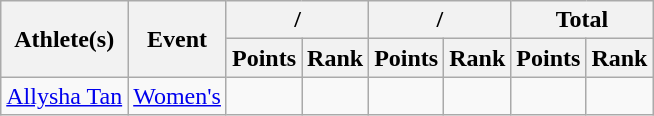<table class="wikitable">
<tr>
<th rowspan="2">Athlete(s)</th>
<th rowspan="2">Event</th>
<th colspan="2">/</th>
<th colspan="2">/</th>
<th colspan="2">Total</th>
</tr>
<tr>
<th>Points</th>
<th>Rank</th>
<th>Points</th>
<th>Rank</th>
<th>Points</th>
<th>Rank</th>
</tr>
<tr>
<td><a href='#'>Allysha Tan</a></td>
<td><a href='#'>Women's</a></td>
<td></td>
<td></td>
<td></td>
<td></td>
<td></td>
<td></td>
</tr>
</table>
